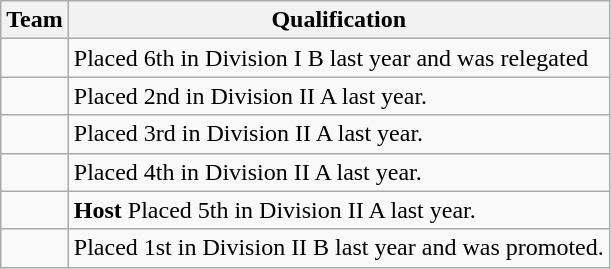<table class="wikitable">
<tr>
<th>Team</th>
<th>Qualification</th>
</tr>
<tr>
<td></td>
<td>Placed 6th in Division I B last year and was relegated</td>
</tr>
<tr>
<td></td>
<td>Placed 2nd in Division II A last year.</td>
</tr>
<tr>
<td></td>
<td>Placed 3rd in Division II A last year.</td>
</tr>
<tr>
<td></td>
<td>Placed 4th in Division II A last year.</td>
</tr>
<tr>
<td></td>
<td><strong>Host</strong> Placed 5th in Division II A last year.</td>
</tr>
<tr>
<td></td>
<td>Placed 1st in Division II B last year and was promoted.</td>
</tr>
</table>
